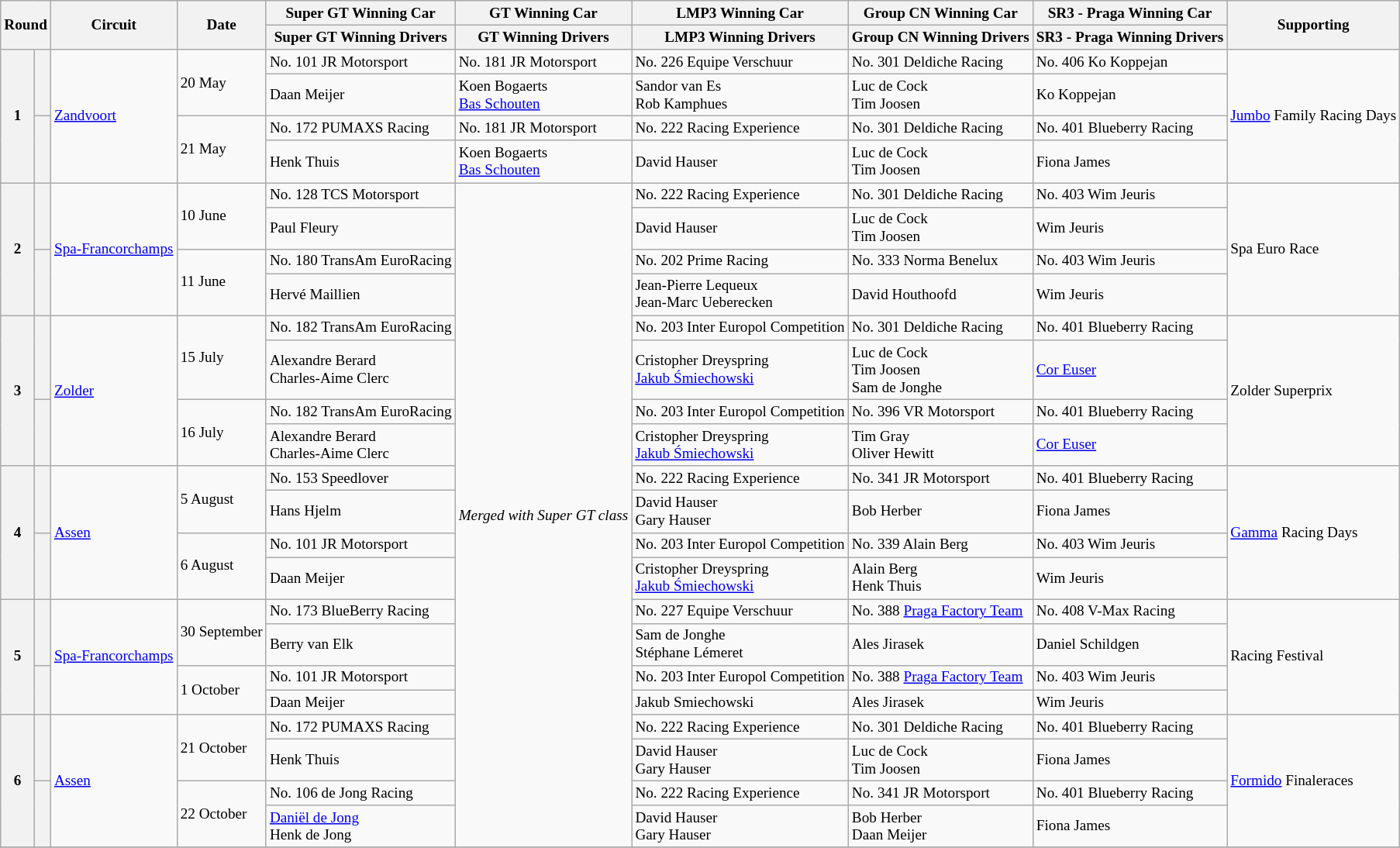<table class="wikitable" style="font-size: 80%;">
<tr>
<th rowspan=2 colspan=2>Round</th>
<th rowspan=2>Circuit</th>
<th rowspan=2>Date</th>
<th>Super GT Winning Car</th>
<th>GT Winning Car</th>
<th>LMP3 Winning Car</th>
<th>Group CN Winning Car</th>
<th>SR3 - Praga Winning Car</th>
<th rowspan=2>Supporting</th>
</tr>
<tr>
<th>Super GT Winning Drivers</th>
<th>GT Winning Drivers</th>
<th>LMP3 Winning Drivers</th>
<th>Group CN Winning Drivers</th>
<th>SR3 - Praga Winning Drivers</th>
</tr>
<tr>
<th rowspan=4>1</th>
<th rowspan=2></th>
<td rowspan=4> <a href='#'>Zandvoort</a></td>
<td rowspan=2>20 May</td>
<td> No. 101 JR Motorsport</td>
<td> No. 181 JR Motorsport</td>
<td> No. 226 Equipe Verschuur</td>
<td> No. 301 Deldiche Racing</td>
<td> No. 406 Ko Koppejan</td>
<td rowspan=4><a href='#'>Jumbo</a> Family Racing Days</td>
</tr>
<tr>
<td> Daan Meijer</td>
<td> Koen Bogaerts<br> <a href='#'>Bas Schouten</a></td>
<td> Sandor van Es<br> Rob Kamphues</td>
<td> Luc de Cock<br> Tim Joosen</td>
<td> Ko Koppejan</td>
</tr>
<tr>
<th rowspan=2></th>
<td rowspan=2>21 May</td>
<td> No. 172 PUMAXS Racing</td>
<td> No. 181 JR Motorsport</td>
<td> No. 222 Racing Experience</td>
<td> No. 301 Deldiche Racing</td>
<td> No. 401 Blueberry Racing</td>
</tr>
<tr>
<td> Henk Thuis</td>
<td> Koen Bogaerts<br> <a href='#'>Bas Schouten</a></td>
<td> David Hauser</td>
<td> Luc de Cock<br> Tim Joosen</td>
<td> Fiona James</td>
</tr>
<tr>
<th rowspan=4>2</th>
<th rowspan=2></th>
<td rowspan=4> <a href='#'>Spa-Francorchamps</a></td>
<td rowspan=2>10 June</td>
<td> No. 128 TCS Motorsport</td>
<td rowspan=20><em>Merged with Super GT class</em></td>
<td> No. 222 Racing Experience</td>
<td> No. 301 Deldiche Racing</td>
<td> No. 403 Wim Jeuris</td>
<td rowspan=4>Spa Euro Race</td>
</tr>
<tr>
<td> Paul Fleury</td>
<td> David Hauser</td>
<td> Luc de Cock<br> Tim Joosen</td>
<td> Wim Jeuris</td>
</tr>
<tr>
<th rowspan=2></th>
<td rowspan=2>11 June</td>
<td> No. 180 TransAm EuroRacing</td>
<td> No. 202 Prime Racing</td>
<td> No. 333 Norma Benelux</td>
<td> No. 403 Wim Jeuris</td>
</tr>
<tr>
<td> Hervé Maillien</td>
<td> Jean-Pierre Lequeux<br> Jean-Marc Ueberecken</td>
<td> David Houthoofd</td>
<td> Wim Jeuris</td>
</tr>
<tr>
<th rowspan=4>3</th>
<th rowspan=2></th>
<td rowspan=4> <a href='#'>Zolder</a></td>
<td rowspan=2>15 July</td>
<td> No. 182 TransAm EuroRacing</td>
<td> No. 203 Inter Europol Competition</td>
<td> No. 301 Deldiche Racing</td>
<td> No. 401 Blueberry Racing</td>
<td rowspan=4>Zolder Superprix</td>
</tr>
<tr>
<td> Alexandre Berard<br> Charles-Aime Clerc</td>
<td> Cristopher Dreyspring<br> <a href='#'>Jakub Śmiechowski</a></td>
<td> Luc de Cock<br> Tim Joosen<br> Sam de Jonghe</td>
<td> <a href='#'>Cor Euser</a></td>
</tr>
<tr>
<th rowspan=2></th>
<td rowspan=2>16 July</td>
<td> No. 182 TransAm EuroRacing</td>
<td> No. 203 Inter Europol Competition</td>
<td> No. 396 VR Motorsport</td>
<td> No. 401 Blueberry Racing</td>
</tr>
<tr>
<td> Alexandre Berard<br> Charles-Aime Clerc</td>
<td> Cristopher Dreyspring<br> <a href='#'>Jakub Śmiechowski</a></td>
<td> Tim Gray<br> Oliver Hewitt</td>
<td> <a href='#'>Cor Euser</a></td>
</tr>
<tr>
<th rowspan=4>4</th>
<th rowspan=2></th>
<td rowspan=4> <a href='#'>Assen</a></td>
<td rowspan=2>5 August</td>
<td> No. 153 Speedlover</td>
<td> No. 222 Racing Experience</td>
<td> No. 341 JR Motorsport</td>
<td> No. 401 Blueberry Racing</td>
<td rowspan=4><a href='#'>Gamma</a> Racing Days</td>
</tr>
<tr>
<td> Hans Hjelm</td>
<td> David Hauser<br> Gary Hauser</td>
<td> Bob Herber</td>
<td> Fiona James</td>
</tr>
<tr>
<th rowspan=2></th>
<td rowspan=2>6 August</td>
<td> No. 101 JR Motorsport</td>
<td> No. 203 Inter Europol Competition</td>
<td> No. 339 Alain Berg</td>
<td> No. 403 Wim Jeuris</td>
</tr>
<tr>
<td> Daan Meijer</td>
<td> Cristopher Dreyspring<br> <a href='#'>Jakub Śmiechowski</a></td>
<td> Alain Berg<br> Henk Thuis</td>
<td> Wim Jeuris</td>
</tr>
<tr>
<th rowspan=4>5</th>
<th rowspan=2></th>
<td rowspan=4> <a href='#'>Spa-Francorchamps</a></td>
<td rowspan=2>30 September</td>
<td> No. 173 BlueBerry Racing</td>
<td> No. 227 Equipe Verschuur</td>
<td> No. 388 <a href='#'>Praga Factory Team</a></td>
<td> No. 408 V-Max Racing</td>
<td rowspan=4>Racing Festival</td>
</tr>
<tr>
<td> Berry van Elk</td>
<td> Sam de Jonghe<br> Stéphane Lémeret</td>
<td> Ales Jirasek</td>
<td> Daniel Schildgen</td>
</tr>
<tr>
<th rowspan=2></th>
<td rowspan=2>1 October</td>
<td> No. 101 JR Motorsport</td>
<td> No. 203 Inter Europol Competition</td>
<td> No. 388 <a href='#'>Praga Factory Team</a></td>
<td> No. 403 Wim Jeuris</td>
</tr>
<tr>
<td> Daan Meijer</td>
<td> Jakub Smiechowski</td>
<td> Ales Jirasek</td>
<td> Wim Jeuris</td>
</tr>
<tr>
<th rowspan=4>6</th>
<th rowspan=2></th>
<td rowspan=4> <a href='#'>Assen</a></td>
<td rowspan=2>21 October</td>
<td> No. 172 PUMAXS Racing</td>
<td> No. 222 Racing Experience</td>
<td> No. 301 Deldiche Racing</td>
<td> No. 401 Blueberry Racing</td>
<td rowspan=4><a href='#'>Formido</a> Finaleraces</td>
</tr>
<tr>
<td> Henk Thuis</td>
<td> David Hauser<br> Gary Hauser</td>
<td> Luc de Cock<br> Tim Joosen</td>
<td> Fiona James</td>
</tr>
<tr>
<th rowspan=2></th>
<td rowspan=2>22 October</td>
<td> No. 106 de Jong Racing</td>
<td> No. 222 Racing Experience</td>
<td> No. 341 JR Motorsport</td>
<td> No. 401 Blueberry Racing</td>
</tr>
<tr>
<td> <a href='#'>Daniël de Jong</a><br> Henk de Jong</td>
<td> David Hauser<br> Gary Hauser</td>
<td> Bob Herber<br> Daan Meijer</td>
<td> Fiona James</td>
</tr>
<tr>
</tr>
</table>
